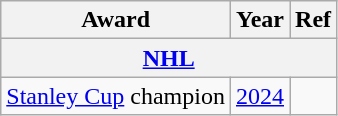<table class="wikitable">
<tr>
<th>Award</th>
<th>Year</th>
<th>Ref</th>
</tr>
<tr>
<th colspan="3"><a href='#'>NHL</a></th>
</tr>
<tr>
<td><a href='#'>Stanley Cup</a> champion</td>
<td><a href='#'>2024</a></td>
<td></td>
</tr>
</table>
